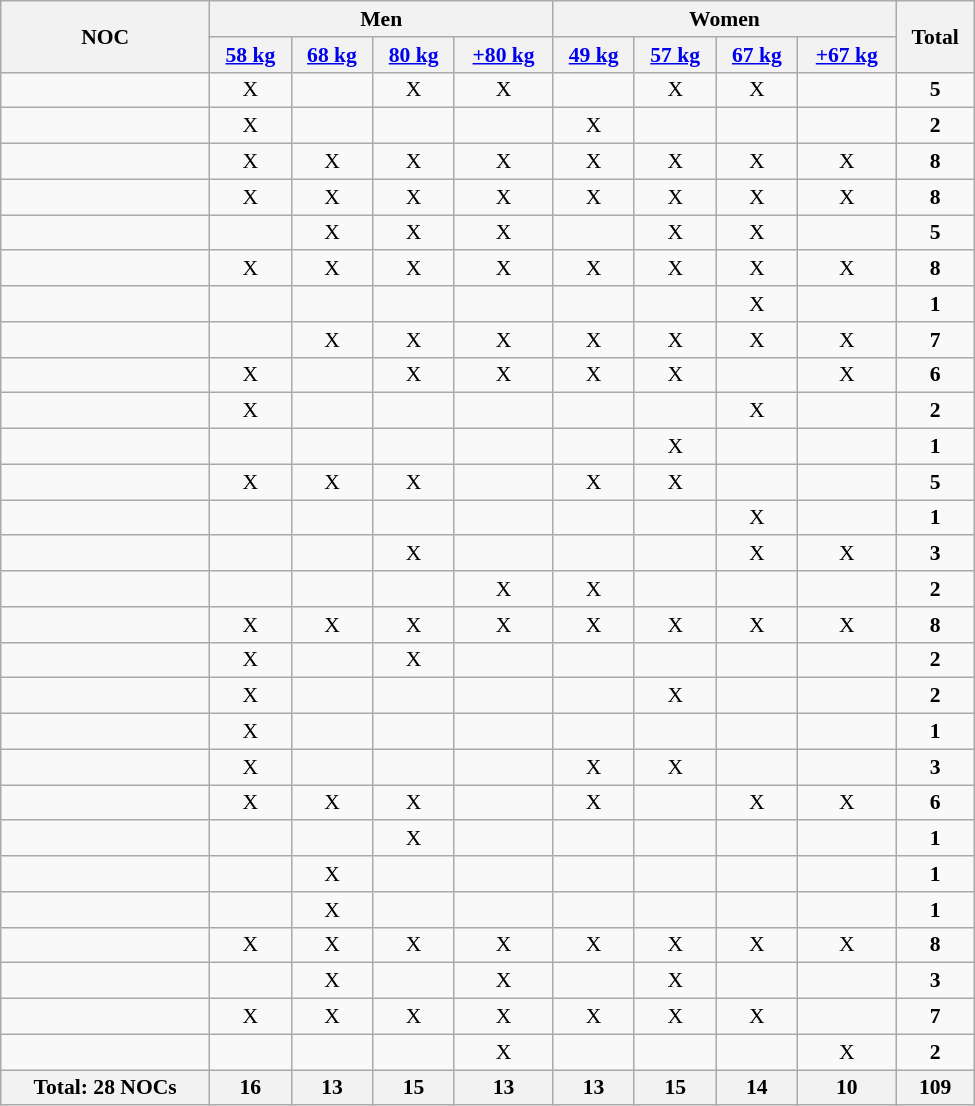<table class="wikitable" width=650 style="text-align:center; font-size:90%">
<tr>
<th rowspan="2" align="left">NOC</th>
<th colspan="4">Men</th>
<th colspan="4">Women</th>
<th rowspan="2">Total</th>
</tr>
<tr>
<th><a href='#'>58 kg</a></th>
<th><a href='#'>68 kg</a></th>
<th><a href='#'>80 kg</a></th>
<th><a href='#'>+80 kg</a></th>
<th><a href='#'>49 kg</a></th>
<th><a href='#'>57 kg</a></th>
<th><a href='#'>67 kg</a></th>
<th><a href='#'>+67 kg</a></th>
</tr>
<tr>
<td align="left"></td>
<td>X</td>
<td></td>
<td>X</td>
<td>X</td>
<td></td>
<td>X</td>
<td>X</td>
<td></td>
<td><strong>5</strong></td>
</tr>
<tr>
<td align="left"></td>
<td>X</td>
<td></td>
<td></td>
<td></td>
<td>X</td>
<td></td>
<td></td>
<td></td>
<td><strong>2</strong></td>
</tr>
<tr>
<td align="left"></td>
<td>X</td>
<td>X</td>
<td>X</td>
<td>X</td>
<td>X</td>
<td>X</td>
<td>X</td>
<td>X</td>
<td><strong>8</strong></td>
</tr>
<tr>
<td align="left"></td>
<td>X</td>
<td>X</td>
<td>X</td>
<td>X</td>
<td>X</td>
<td>X</td>
<td>X</td>
<td>X</td>
<td><strong>8</strong></td>
</tr>
<tr>
<td align="left"></td>
<td></td>
<td>X</td>
<td>X</td>
<td>X</td>
<td></td>
<td>X</td>
<td>X</td>
<td></td>
<td><strong>5</strong></td>
</tr>
<tr>
<td align="left"></td>
<td>X</td>
<td>X</td>
<td>X</td>
<td>X</td>
<td>X</td>
<td>X</td>
<td>X</td>
<td>X</td>
<td><strong>8</strong></td>
</tr>
<tr>
<td align="left"></td>
<td></td>
<td></td>
<td></td>
<td></td>
<td></td>
<td></td>
<td>X</td>
<td></td>
<td><strong>1</strong></td>
</tr>
<tr>
<td align="left"></td>
<td></td>
<td>X</td>
<td>X</td>
<td>X</td>
<td>X</td>
<td>X</td>
<td>X</td>
<td>X</td>
<td><strong>7</strong></td>
</tr>
<tr>
<td align="left"></td>
<td>X</td>
<td></td>
<td>X</td>
<td>X</td>
<td>X</td>
<td>X</td>
<td></td>
<td>X</td>
<td><strong>6</strong></td>
</tr>
<tr>
<td align="left"></td>
<td>X</td>
<td></td>
<td></td>
<td></td>
<td></td>
<td></td>
<td>X</td>
<td></td>
<td><strong>2</strong></td>
</tr>
<tr>
<td align="left"></td>
<td></td>
<td></td>
<td></td>
<td></td>
<td></td>
<td>X</td>
<td></td>
<td></td>
<td><strong>1</strong></td>
</tr>
<tr>
<td align="left"></td>
<td>X</td>
<td>X</td>
<td>X</td>
<td></td>
<td>X</td>
<td>X</td>
<td></td>
<td></td>
<td><strong>5</strong></td>
</tr>
<tr>
<td align="left"></td>
<td></td>
<td></td>
<td></td>
<td></td>
<td></td>
<td></td>
<td>X</td>
<td></td>
<td><strong>1</strong></td>
</tr>
<tr>
<td align="left"></td>
<td></td>
<td></td>
<td>X</td>
<td></td>
<td></td>
<td></td>
<td>X</td>
<td>X</td>
<td><strong>3</strong></td>
</tr>
<tr>
<td align="left"></td>
<td></td>
<td></td>
<td></td>
<td>X</td>
<td>X</td>
<td></td>
<td></td>
<td></td>
<td><strong>2</strong></td>
</tr>
<tr>
<td align="left"></td>
<td>X</td>
<td>X</td>
<td>X</td>
<td>X</td>
<td>X</td>
<td>X</td>
<td>X</td>
<td>X</td>
<td><strong>8</strong></td>
</tr>
<tr>
<td align="left"></td>
<td>X</td>
<td></td>
<td>X</td>
<td></td>
<td></td>
<td></td>
<td></td>
<td></td>
<td><strong>2</strong></td>
</tr>
<tr>
<td align="left"></td>
<td>X</td>
<td></td>
<td></td>
<td></td>
<td></td>
<td>X</td>
<td></td>
<td></td>
<td><strong>2</strong></td>
</tr>
<tr>
<td align="left"></td>
<td>X</td>
<td></td>
<td></td>
<td></td>
<td></td>
<td></td>
<td></td>
<td></td>
<td><strong>1</strong></td>
</tr>
<tr>
<td align="left"></td>
<td>X</td>
<td></td>
<td></td>
<td></td>
<td>X</td>
<td>X</td>
<td></td>
<td></td>
<td><strong>3</strong></td>
</tr>
<tr>
<td align="left"></td>
<td>X</td>
<td>X</td>
<td>X</td>
<td></td>
<td>X</td>
<td></td>
<td>X</td>
<td>X</td>
<td><strong>6</strong></td>
</tr>
<tr>
<td align="left"></td>
<td></td>
<td></td>
<td>X</td>
<td></td>
<td></td>
<td></td>
<td></td>
<td></td>
<td><strong>1</strong></td>
</tr>
<tr>
<td align="left"></td>
<td></td>
<td>X</td>
<td></td>
<td></td>
<td></td>
<td></td>
<td></td>
<td></td>
<td><strong>1</strong></td>
</tr>
<tr>
<td align="left"></td>
<td></td>
<td>X</td>
<td></td>
<td></td>
<td></td>
<td></td>
<td></td>
<td></td>
<td><strong>1</strong></td>
</tr>
<tr>
<td align="left"></td>
<td>X</td>
<td>X</td>
<td>X</td>
<td>X</td>
<td>X</td>
<td>X</td>
<td>X</td>
<td>X</td>
<td><strong>8</strong></td>
</tr>
<tr>
<td align="left"></td>
<td></td>
<td>X</td>
<td></td>
<td>X</td>
<td></td>
<td>X</td>
<td></td>
<td></td>
<td><strong>3</strong></td>
</tr>
<tr>
<td align="left"></td>
<td>X</td>
<td>X</td>
<td>X</td>
<td>X</td>
<td>X</td>
<td>X</td>
<td>X</td>
<td></td>
<td><strong>7</strong></td>
</tr>
<tr>
<td align="left"></td>
<td></td>
<td></td>
<td></td>
<td>X</td>
<td></td>
<td></td>
<td></td>
<td>X</td>
<td><strong>2</strong></td>
</tr>
<tr>
<th>Total: 28 NOCs</th>
<th>16</th>
<th>13</th>
<th>15</th>
<th>13</th>
<th>13</th>
<th>15</th>
<th>14</th>
<th>10</th>
<th>109</th>
</tr>
</table>
